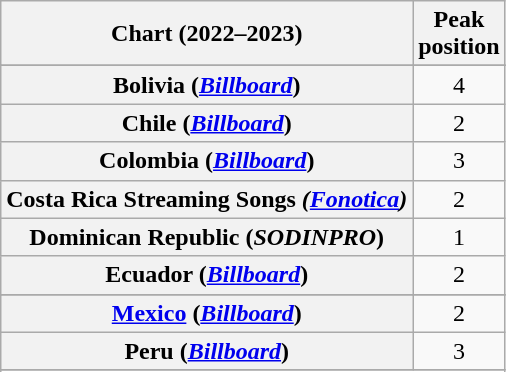<table class="wikitable sortable plainrowheaders" style="text-align:center">
<tr>
<th scope="col">Chart (2022–2023)</th>
<th scope="col">Peak<br>position</th>
</tr>
<tr>
</tr>
<tr>
<th scope="row">Bolivia (<em><a href='#'>Billboard</a></em>)</th>
<td>4</td>
</tr>
<tr>
<th scope="row">Chile (<em><a href='#'>Billboard</a></em>)</th>
<td>2</td>
</tr>
<tr>
<th scope="row">Colombia (<em><a href='#'>Billboard</a></em>)</th>
<td>3</td>
</tr>
<tr>
<th scope="row">Costa Rica Streaming Songs <em>(<a href='#'>Fonotica</a>)</em></th>
<td>2</td>
</tr>
<tr>
<th scope="row">Dominican Republic (<em>SODINPRO</em>)</th>
<td>1</td>
</tr>
<tr>
<th scope="row">Ecuador (<em><a href='#'>Billboard</a></em>)</th>
<td>2</td>
</tr>
<tr>
</tr>
<tr>
<th scope="row"><a href='#'>Mexico</a> (<em><a href='#'>Billboard</a></em>)</th>
<td>2</td>
</tr>
<tr>
<th scope="row">Peru (<em><a href='#'>Billboard</a></em>)</th>
<td>3</td>
</tr>
<tr>
</tr>
<tr>
</tr>
<tr>
</tr>
<tr>
</tr>
<tr>
</tr>
</table>
